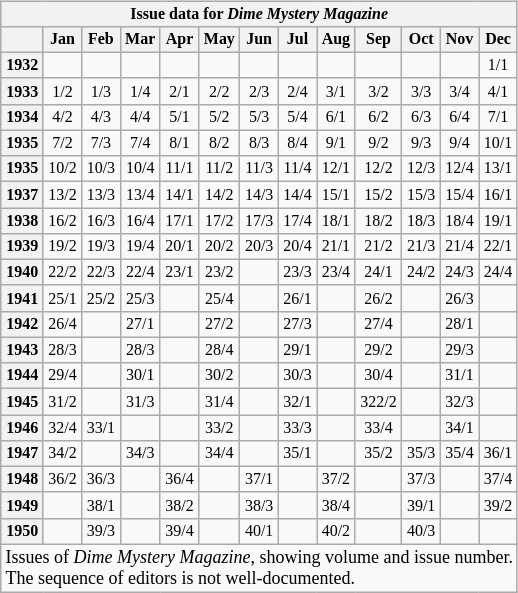<table class="wikitable collapsible collapsed" style="font-size: 8pt; line-height: 9pt; margin-left: 2em; text-align: center; float: right">
<tr>
<th colspan="13">Issue data for <em>Dime Mystery Magazine</em></th>
</tr>
<tr>
<th></th>
<th>Jan</th>
<th>Feb</th>
<th>Mar</th>
<th>Apr</th>
<th>May</th>
<th>Jun</th>
<th>Jul</th>
<th>Aug</th>
<th>Sep</th>
<th>Oct</th>
<th>Nov</th>
<th>Dec</th>
</tr>
<tr>
<th>1932</th>
<td></td>
<td></td>
<td></td>
<td></td>
<td></td>
<td></td>
<td></td>
<td></td>
<td></td>
<td></td>
<td></td>
<td>1/1</td>
</tr>
<tr>
<th>1933</th>
<td>1/2</td>
<td>1/3</td>
<td>1/4</td>
<td>2/1</td>
<td>2/2</td>
<td>2/3</td>
<td>2/4</td>
<td>3/1</td>
<td>3/2</td>
<td>3/3</td>
<td>3/4</td>
<td>4/1</td>
</tr>
<tr>
<th>1934</th>
<td>4/2</td>
<td>4/3</td>
<td>4/4</td>
<td>5/1</td>
<td>5/2</td>
<td>5/3</td>
<td>5/4</td>
<td>6/1</td>
<td>6/2</td>
<td>6/3</td>
<td>6/4</td>
<td>7/1</td>
</tr>
<tr>
<th>1935</th>
<td>7/2</td>
<td>7/3</td>
<td>7/4</td>
<td>8/1</td>
<td>8/2</td>
<td>8/3</td>
<td>8/4</td>
<td>9/1</td>
<td>9/2</td>
<td>9/3</td>
<td>9/4</td>
<td>10/1</td>
</tr>
<tr>
<th>1935</th>
<td>10/2</td>
<td>10/3</td>
<td>10/4</td>
<td>11/1</td>
<td>11/2</td>
<td>11/3</td>
<td>11/4</td>
<td>12/1</td>
<td>12/2</td>
<td>12/3</td>
<td>12/4</td>
<td>13/1</td>
</tr>
<tr>
<th>1937</th>
<td>13/2</td>
<td>13/3</td>
<td>13/4</td>
<td>14/1</td>
<td>14/2</td>
<td>14/3</td>
<td>14/4</td>
<td>15/1</td>
<td>15/2</td>
<td>15/3</td>
<td>15/4</td>
<td>16/1</td>
</tr>
<tr>
<th>1938</th>
<td>16/2</td>
<td>16/3</td>
<td>16/4</td>
<td>17/1</td>
<td>17/2</td>
<td>17/3</td>
<td>17/4</td>
<td>18/1</td>
<td>18/2</td>
<td>18/3</td>
<td>18/4</td>
<td>19/1</td>
</tr>
<tr>
<th>1939</th>
<td>19/2</td>
<td>19/3</td>
<td>19/4</td>
<td>20/1</td>
<td>20/2</td>
<td>20/3</td>
<td>20/4</td>
<td>21/1</td>
<td>21/2</td>
<td>21/3</td>
<td>21/4</td>
<td>22/1</td>
</tr>
<tr>
<th>1940</th>
<td>22/2</td>
<td>22/3</td>
<td>22/4</td>
<td>23/1</td>
<td>23/2</td>
<td></td>
<td>23/3</td>
<td>23/4</td>
<td>24/1</td>
<td>24/2</td>
<td>24/3</td>
<td>24/4</td>
</tr>
<tr>
<th>1941</th>
<td>25/1</td>
<td>25/2</td>
<td>25/3</td>
<td></td>
<td>25/4</td>
<td></td>
<td>26/1</td>
<td></td>
<td>26/2</td>
<td></td>
<td>26/3</td>
<td></td>
</tr>
<tr>
<th>1942</th>
<td>26/4</td>
<td></td>
<td>27/1</td>
<td></td>
<td>27/2</td>
<td></td>
<td>27/3</td>
<td></td>
<td>27/4</td>
<td></td>
<td>28/1</td>
<td></td>
</tr>
<tr>
<th>1943</th>
<td>28/3</td>
<td></td>
<td>28/3</td>
<td></td>
<td>28/4</td>
<td></td>
<td>29/1</td>
<td></td>
<td>29/2</td>
<td></td>
<td>29/3</td>
<td></td>
</tr>
<tr>
<th>1944</th>
<td>29/4</td>
<td></td>
<td>30/1</td>
<td></td>
<td>30/2</td>
<td></td>
<td>30/3</td>
<td></td>
<td>30/4</td>
<td></td>
<td>31/1</td>
<td></td>
</tr>
<tr>
<th>1945</th>
<td>31/2</td>
<td></td>
<td>31/3</td>
<td></td>
<td>31/4</td>
<td></td>
<td>32/1</td>
<td></td>
<td>322/2</td>
<td></td>
<td>32/3</td>
<td></td>
</tr>
<tr>
<th>1946</th>
<td>32/4</td>
<td>33/1</td>
<td></td>
<td></td>
<td>33/2</td>
<td></td>
<td>33/3</td>
<td></td>
<td>33/4</td>
<td></td>
<td>34/1</td>
<td></td>
</tr>
<tr>
<th>1947</th>
<td>34/2</td>
<td></td>
<td>34/3</td>
<td></td>
<td>34/4</td>
<td></td>
<td>35/1</td>
<td></td>
<td>35/2</td>
<td>35/3</td>
<td>35/4</td>
<td>36/1</td>
</tr>
<tr>
<th>1948</th>
<td>36/2</td>
<td>36/3</td>
<td></td>
<td>36/4</td>
<td></td>
<td>37/1</td>
<td></td>
<td>37/2</td>
<td></td>
<td>37/3</td>
<td></td>
<td>37/4</td>
</tr>
<tr>
<th>1949</th>
<td></td>
<td>38/1</td>
<td></td>
<td>38/2</td>
<td></td>
<td>38/3</td>
<td></td>
<td>38/4</td>
<td></td>
<td>39/1</td>
<td></td>
<td>39/2</td>
</tr>
<tr>
<th>1950</th>
<td></td>
<td>39/3</td>
<td></td>
<td>39/4</td>
<td></td>
<td>40/1</td>
<td></td>
<td>40/2</td>
<td></td>
<td>40/3</td>
<td></td>
<td></td>
</tr>
<tr>
<td colspan="13" style="font-size: 9pt; text-align:left; line-height: 10pt;">Issues of <em>Dime Mystery Magazine</em>, showing volume and issue number.<br>The sequence of editors is not well-documented.</td>
</tr>
</table>
